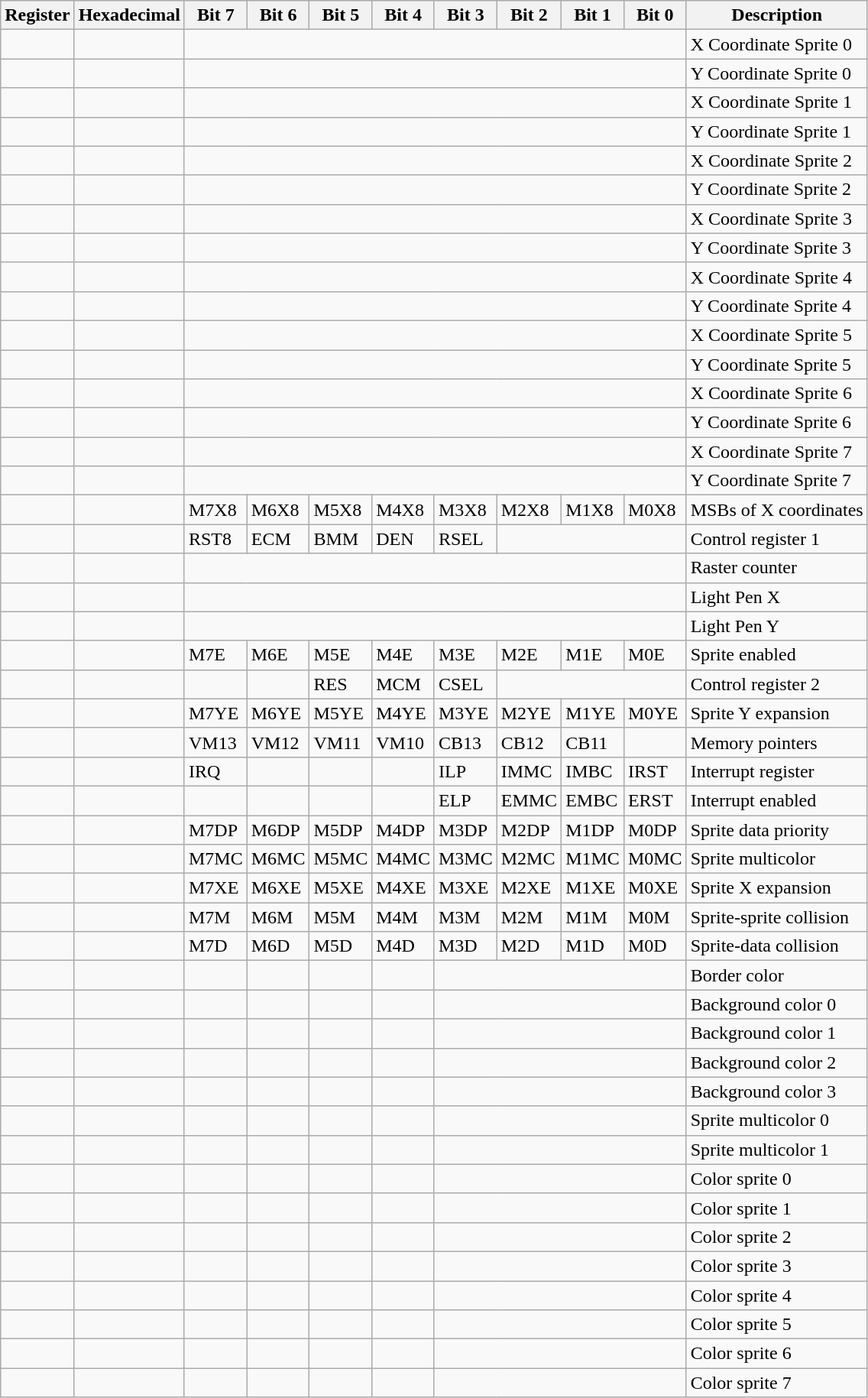<table class="wikitable">
<tr>
<th>Register</th>
<th>Hexadecimal</th>
<th>Bit 7</th>
<th>Bit 6</th>
<th>Bit 5</th>
<th>Bit 4</th>
<th>Bit 3</th>
<th>Bit 2</th>
<th>Bit 1</th>
<th>Bit 0</th>
<th>Description</th>
</tr>
<tr>
<td></td>
<td></td>
<td colspan="8"><br></td>
<td>X Coordinate Sprite 0</td>
</tr>
<tr>
<td></td>
<td></td>
<td colspan="8"><br></td>
<td>Y Coordinate Sprite 0</td>
</tr>
<tr>
<td></td>
<td></td>
<td colspan="8"><br></td>
<td>X Coordinate Sprite 1</td>
</tr>
<tr>
<td></td>
<td></td>
<td colspan="8"><br></td>
<td>Y Coordinate Sprite 1</td>
</tr>
<tr>
<td></td>
<td></td>
<td colspan="8"><br></td>
<td>X Coordinate Sprite 2</td>
</tr>
<tr>
<td></td>
<td></td>
<td colspan="8"><br></td>
<td>Y Coordinate Sprite 2</td>
</tr>
<tr>
<td></td>
<td></td>
<td colspan="8"><br></td>
<td>X Coordinate Sprite 3</td>
</tr>
<tr>
<td></td>
<td></td>
<td colspan="8"><br></td>
<td>Y Coordinate Sprite 3</td>
</tr>
<tr>
<td></td>
<td></td>
<td colspan="8"><br></td>
<td>X Coordinate Sprite 4</td>
</tr>
<tr>
<td></td>
<td></td>
<td colspan="8"><br></td>
<td>Y Coordinate Sprite 4</td>
</tr>
<tr>
<td></td>
<td></td>
<td colspan="8"><br></td>
<td>X Coordinate Sprite 5</td>
</tr>
<tr>
<td></td>
<td></td>
<td colspan="8"><br></td>
<td>Y Coordinate Sprite 5</td>
</tr>
<tr>
<td></td>
<td></td>
<td colspan="8"><br></td>
<td>X Coordinate Sprite 6</td>
</tr>
<tr>
<td></td>
<td></td>
<td colspan="8"><br></td>
<td>Y Coordinate Sprite 6</td>
</tr>
<tr>
<td></td>
<td></td>
<td colspan="8"><br></td>
<td>X Coordinate Sprite 7</td>
</tr>
<tr>
<td></td>
<td></td>
<td colspan="8"><br></td>
<td>Y Coordinate Sprite 7</td>
</tr>
<tr>
<td></td>
<td></td>
<td>M7X8</td>
<td>M6X8</td>
<td>M5X8</td>
<td>M4X8</td>
<td>M3X8</td>
<td>M2X8</td>
<td>M1X8</td>
<td>M0X8</td>
<td>MSBs of X coordinates</td>
</tr>
<tr>
<td></td>
<td></td>
<td>RST8</td>
<td>ECM</td>
<td>BMM</td>
<td>DEN</td>
<td>RSEL</td>
<td colspan="3"><br></td>
<td>Control register 1</td>
</tr>
<tr>
<td></td>
<td></td>
<td colspan="8"><br></td>
<td>Raster counter</td>
</tr>
<tr>
<td></td>
<td></td>
<td colspan="8"><br></td>
<td>Light Pen X</td>
</tr>
<tr>
<td></td>
<td></td>
<td colspan="8"><br></td>
<td>Light Pen Y</td>
</tr>
<tr>
<td></td>
<td></td>
<td>M7E</td>
<td>M6E</td>
<td>M5E</td>
<td>M4E</td>
<td>M3E</td>
<td>M2E</td>
<td>M1E</td>
<td>M0E</td>
<td>Sprite enabled</td>
</tr>
<tr>
<td></td>
<td></td>
<td></td>
<td></td>
<td>RES</td>
<td>MCM</td>
<td>CSEL</td>
<td colspan="3"><br></td>
<td>Control register 2</td>
</tr>
<tr>
<td></td>
<td></td>
<td>M7YE</td>
<td>M6YE</td>
<td>M5YE</td>
<td>M4YE</td>
<td>M3YE</td>
<td>M2YE</td>
<td>M1YE</td>
<td>M0YE</td>
<td>Sprite Y expansion</td>
</tr>
<tr>
<td></td>
<td></td>
<td>VM13</td>
<td>VM12</td>
<td>VM11</td>
<td>VM10</td>
<td>CB13</td>
<td>CB12</td>
<td>CB11</td>
<td></td>
<td>Memory pointers</td>
</tr>
<tr>
<td></td>
<td></td>
<td>IRQ</td>
<td></td>
<td></td>
<td></td>
<td>ILP</td>
<td>IMMC</td>
<td>IMBC</td>
<td>IRST</td>
<td>Interrupt register</td>
</tr>
<tr>
<td></td>
<td></td>
<td></td>
<td></td>
<td></td>
<td></td>
<td>ELP</td>
<td>EMMC</td>
<td>EMBC</td>
<td>ERST</td>
<td>Interrupt enabled</td>
</tr>
<tr>
<td></td>
<td></td>
<td>M7DP</td>
<td>M6DP</td>
<td>M5DP</td>
<td>M4DP</td>
<td>M3DP</td>
<td>M2DP</td>
<td>M1DP</td>
<td>M0DP</td>
<td>Sprite data priority</td>
</tr>
<tr>
<td></td>
<td></td>
<td>M7MC</td>
<td>M6MC</td>
<td>M5MC</td>
<td>M4MC</td>
<td>M3MC</td>
<td>M2MC</td>
<td>M1MC</td>
<td>M0MC</td>
<td>Sprite multicolor</td>
</tr>
<tr>
<td></td>
<td></td>
<td>M7XE</td>
<td>M6XE</td>
<td>M5XE</td>
<td>M4XE</td>
<td>M3XE</td>
<td>M2XE</td>
<td>M1XE</td>
<td>M0XE</td>
<td>Sprite X expansion</td>
</tr>
<tr>
<td></td>
<td></td>
<td>M7M</td>
<td>M6M</td>
<td>M5M</td>
<td>M4M</td>
<td>M3M</td>
<td>M2M</td>
<td>M1M</td>
<td>M0M</td>
<td>Sprite-sprite collision</td>
</tr>
<tr>
<td></td>
<td></td>
<td>M7D</td>
<td>M6D</td>
<td>M5D</td>
<td>M4D</td>
<td>M3D</td>
<td>M2D</td>
<td>M1D</td>
<td>M0D</td>
<td>Sprite-data collision</td>
</tr>
<tr>
<td></td>
<td></td>
<td></td>
<td></td>
<td></td>
<td></td>
<td colspan="4"><br></td>
<td>Border color</td>
</tr>
<tr>
<td></td>
<td></td>
<td></td>
<td></td>
<td></td>
<td></td>
<td colspan="4"><br></td>
<td>Background color 0</td>
</tr>
<tr>
<td></td>
<td></td>
<td></td>
<td></td>
<td></td>
<td></td>
<td colspan="4"><br></td>
<td>Background color 1</td>
</tr>
<tr>
<td></td>
<td></td>
<td></td>
<td></td>
<td></td>
<td></td>
<td colspan="4"><br></td>
<td>Background color 2</td>
</tr>
<tr>
<td></td>
<td></td>
<td></td>
<td></td>
<td></td>
<td></td>
<td colspan="4"><br></td>
<td>Background color 3</td>
</tr>
<tr>
<td></td>
<td></td>
<td></td>
<td></td>
<td></td>
<td></td>
<td colspan="4"><br></td>
<td>Sprite multicolor 0</td>
</tr>
<tr>
<td></td>
<td></td>
<td></td>
<td></td>
<td></td>
<td></td>
<td colspan="4"><br></td>
<td>Sprite multicolor 1</td>
</tr>
<tr>
<td></td>
<td></td>
<td></td>
<td></td>
<td></td>
<td></td>
<td colspan="4"><br></td>
<td>Color sprite 0</td>
</tr>
<tr>
<td></td>
<td></td>
<td></td>
<td></td>
<td></td>
<td></td>
<td colspan="4"><br></td>
<td>Color sprite 1</td>
</tr>
<tr>
<td></td>
<td></td>
<td></td>
<td></td>
<td></td>
<td></td>
<td colspan="4"><br></td>
<td>Color sprite 2</td>
</tr>
<tr>
<td></td>
<td></td>
<td></td>
<td></td>
<td></td>
<td></td>
<td colspan="4"><br></td>
<td>Color sprite 3</td>
</tr>
<tr>
<td></td>
<td></td>
<td></td>
<td></td>
<td></td>
<td></td>
<td colspan="4"><br></td>
<td>Color sprite 4</td>
</tr>
<tr>
<td></td>
<td></td>
<td></td>
<td></td>
<td></td>
<td></td>
<td colspan="4"><br></td>
<td>Color sprite 5</td>
</tr>
<tr>
<td></td>
<td></td>
<td></td>
<td></td>
<td></td>
<td></td>
<td colspan="4"><br></td>
<td>Color sprite 6</td>
</tr>
<tr>
<td></td>
<td></td>
<td></td>
<td></td>
<td></td>
<td></td>
<td colspan="4"><br></td>
<td>Color sprite 7</td>
</tr>
</table>
